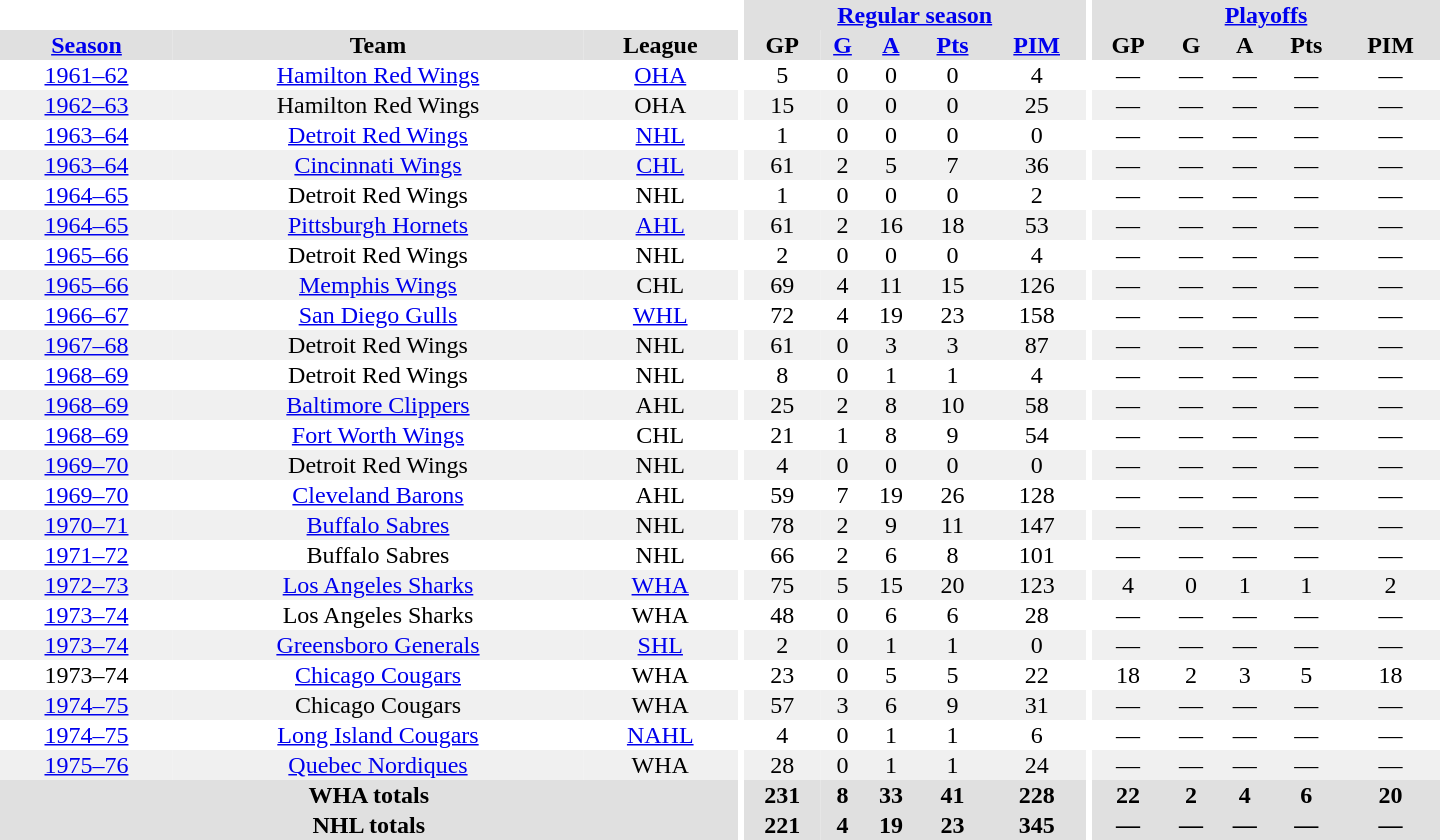<table border="0" cellpadding="1" cellspacing="0" style="text-align:center; width:60em">
<tr bgcolor="#e0e0e0">
<th colspan="3" bgcolor="#ffffff"></th>
<th rowspan="100" bgcolor="#ffffff"></th>
<th colspan="5"><a href='#'>Regular season</a></th>
<th rowspan="100" bgcolor="#ffffff"></th>
<th colspan="5"><a href='#'>Playoffs</a></th>
</tr>
<tr bgcolor="#e0e0e0">
<th><a href='#'>Season</a></th>
<th>Team</th>
<th>League</th>
<th>GP</th>
<th><a href='#'>G</a></th>
<th><a href='#'>A</a></th>
<th><a href='#'>Pts</a></th>
<th><a href='#'>PIM</a></th>
<th>GP</th>
<th>G</th>
<th>A</th>
<th>Pts</th>
<th>PIM</th>
</tr>
<tr>
<td><a href='#'>1961–62</a></td>
<td><a href='#'>Hamilton Red Wings</a></td>
<td><a href='#'>OHA</a></td>
<td>5</td>
<td>0</td>
<td>0</td>
<td>0</td>
<td>4</td>
<td>—</td>
<td>—</td>
<td>—</td>
<td>—</td>
<td>—</td>
</tr>
<tr bgcolor="#f0f0f0">
<td><a href='#'>1962–63</a></td>
<td>Hamilton Red Wings</td>
<td>OHA</td>
<td>15</td>
<td>0</td>
<td>0</td>
<td>0</td>
<td>25</td>
<td>—</td>
<td>—</td>
<td>—</td>
<td>—</td>
<td>—</td>
</tr>
<tr>
<td><a href='#'>1963–64</a></td>
<td><a href='#'>Detroit Red Wings</a></td>
<td><a href='#'>NHL</a></td>
<td>1</td>
<td>0</td>
<td>0</td>
<td>0</td>
<td>0</td>
<td>—</td>
<td>—</td>
<td>—</td>
<td>—</td>
<td>—</td>
</tr>
<tr bgcolor="#f0f0f0">
<td><a href='#'>1963–64</a></td>
<td><a href='#'>Cincinnati Wings</a></td>
<td><a href='#'>CHL</a></td>
<td>61</td>
<td>2</td>
<td>5</td>
<td>7</td>
<td>36</td>
<td>—</td>
<td>—</td>
<td>—</td>
<td>—</td>
<td>—</td>
</tr>
<tr>
<td><a href='#'>1964–65</a></td>
<td>Detroit Red Wings</td>
<td>NHL</td>
<td>1</td>
<td>0</td>
<td>0</td>
<td>0</td>
<td>2</td>
<td>—</td>
<td>—</td>
<td>—</td>
<td>—</td>
<td>—</td>
</tr>
<tr bgcolor="#f0f0f0">
<td><a href='#'>1964–65</a></td>
<td><a href='#'>Pittsburgh Hornets</a></td>
<td><a href='#'>AHL</a></td>
<td>61</td>
<td>2</td>
<td>16</td>
<td>18</td>
<td>53</td>
<td>—</td>
<td>—</td>
<td>—</td>
<td>—</td>
<td>—</td>
</tr>
<tr>
<td><a href='#'>1965–66</a></td>
<td>Detroit Red Wings</td>
<td>NHL</td>
<td>2</td>
<td>0</td>
<td>0</td>
<td>0</td>
<td>4</td>
<td>—</td>
<td>—</td>
<td>—</td>
<td>—</td>
<td>—</td>
</tr>
<tr bgcolor="#f0f0f0">
<td><a href='#'>1965–66</a></td>
<td><a href='#'>Memphis Wings</a></td>
<td>CHL</td>
<td>69</td>
<td>4</td>
<td>11</td>
<td>15</td>
<td>126</td>
<td>—</td>
<td>—</td>
<td>—</td>
<td>—</td>
<td>—</td>
</tr>
<tr>
<td><a href='#'>1966–67</a></td>
<td><a href='#'>San Diego Gulls</a></td>
<td><a href='#'>WHL</a></td>
<td>72</td>
<td>4</td>
<td>19</td>
<td>23</td>
<td>158</td>
<td>—</td>
<td>—</td>
<td>—</td>
<td>—</td>
<td>—</td>
</tr>
<tr bgcolor="#f0f0f0">
<td><a href='#'>1967–68</a></td>
<td>Detroit Red Wings</td>
<td>NHL</td>
<td>61</td>
<td>0</td>
<td>3</td>
<td>3</td>
<td>87</td>
<td>—</td>
<td>—</td>
<td>—</td>
<td>—</td>
<td>—</td>
</tr>
<tr>
<td><a href='#'>1968–69</a></td>
<td>Detroit Red Wings</td>
<td>NHL</td>
<td>8</td>
<td>0</td>
<td>1</td>
<td>1</td>
<td>4</td>
<td>—</td>
<td>—</td>
<td>—</td>
<td>—</td>
<td>—</td>
</tr>
<tr bgcolor="#f0f0f0">
<td><a href='#'>1968–69</a></td>
<td><a href='#'>Baltimore Clippers</a></td>
<td>AHL</td>
<td>25</td>
<td>2</td>
<td>8</td>
<td>10</td>
<td>58</td>
<td>—</td>
<td>—</td>
<td>—</td>
<td>—</td>
<td>—</td>
</tr>
<tr>
<td><a href='#'>1968–69</a></td>
<td><a href='#'>Fort Worth Wings</a></td>
<td>CHL</td>
<td>21</td>
<td>1</td>
<td>8</td>
<td>9</td>
<td>54</td>
<td>—</td>
<td>—</td>
<td>—</td>
<td>—</td>
<td>—</td>
</tr>
<tr bgcolor="#f0f0f0">
<td><a href='#'>1969–70</a></td>
<td>Detroit Red Wings</td>
<td>NHL</td>
<td>4</td>
<td>0</td>
<td>0</td>
<td>0</td>
<td>0</td>
<td>—</td>
<td>—</td>
<td>—</td>
<td>—</td>
<td>—</td>
</tr>
<tr>
<td><a href='#'>1969–70</a></td>
<td><a href='#'>Cleveland Barons</a></td>
<td>AHL</td>
<td>59</td>
<td>7</td>
<td>19</td>
<td>26</td>
<td>128</td>
<td>—</td>
<td>—</td>
<td>—</td>
<td>—</td>
<td>—</td>
</tr>
<tr bgcolor="#f0f0f0">
<td><a href='#'>1970–71</a></td>
<td><a href='#'>Buffalo Sabres</a></td>
<td>NHL</td>
<td>78</td>
<td>2</td>
<td>9</td>
<td>11</td>
<td>147</td>
<td>—</td>
<td>—</td>
<td>—</td>
<td>—</td>
<td>—</td>
</tr>
<tr>
<td><a href='#'>1971–72</a></td>
<td>Buffalo Sabres</td>
<td>NHL</td>
<td>66</td>
<td>2</td>
<td>6</td>
<td>8</td>
<td>101</td>
<td>—</td>
<td>—</td>
<td>—</td>
<td>—</td>
<td>—</td>
</tr>
<tr bgcolor="#f0f0f0">
<td><a href='#'>1972–73</a></td>
<td><a href='#'>Los Angeles Sharks</a></td>
<td><a href='#'>WHA</a></td>
<td>75</td>
<td>5</td>
<td>15</td>
<td>20</td>
<td>123</td>
<td>4</td>
<td>0</td>
<td>1</td>
<td>1</td>
<td>2</td>
</tr>
<tr>
<td><a href='#'>1973–74</a></td>
<td>Los Angeles Sharks</td>
<td>WHA</td>
<td>48</td>
<td>0</td>
<td>6</td>
<td>6</td>
<td>28</td>
<td>—</td>
<td>—</td>
<td>—</td>
<td>—</td>
<td>—</td>
</tr>
<tr bgcolor="#f0f0f0">
<td><a href='#'>1973–74</a></td>
<td><a href='#'>Greensboro Generals</a></td>
<td><a href='#'>SHL</a></td>
<td>2</td>
<td>0</td>
<td>1</td>
<td>1</td>
<td>0</td>
<td>—</td>
<td>—</td>
<td>—</td>
<td>—</td>
<td>—</td>
</tr>
<tr>
<td>1973–74</td>
<td><a href='#'>Chicago Cougars</a></td>
<td>WHA</td>
<td>23</td>
<td>0</td>
<td>5</td>
<td>5</td>
<td>22</td>
<td>18</td>
<td>2</td>
<td>3</td>
<td>5</td>
<td>18</td>
</tr>
<tr bgcolor="#f0f0f0">
<td><a href='#'>1974–75</a></td>
<td>Chicago Cougars</td>
<td>WHA</td>
<td>57</td>
<td>3</td>
<td>6</td>
<td>9</td>
<td>31</td>
<td>—</td>
<td>—</td>
<td>—</td>
<td>—</td>
<td>—</td>
</tr>
<tr>
<td><a href='#'>1974–75</a></td>
<td><a href='#'>Long Island Cougars</a></td>
<td><a href='#'>NAHL</a></td>
<td>4</td>
<td>0</td>
<td>1</td>
<td>1</td>
<td>6</td>
<td>—</td>
<td>—</td>
<td>—</td>
<td>—</td>
<td>—</td>
</tr>
<tr bgcolor="#f0f0f0">
<td><a href='#'>1975–76</a></td>
<td><a href='#'>Quebec Nordiques</a></td>
<td>WHA</td>
<td>28</td>
<td>0</td>
<td>1</td>
<td>1</td>
<td>24</td>
<td>—</td>
<td>—</td>
<td>—</td>
<td>—</td>
<td>—</td>
</tr>
<tr bgcolor="#e0e0e0">
<th colspan="3">WHA totals</th>
<th>231</th>
<th>8</th>
<th>33</th>
<th>41</th>
<th>228</th>
<th>22</th>
<th>2</th>
<th>4</th>
<th>6</th>
<th>20</th>
</tr>
<tr bgcolor="#e0e0e0">
<th colspan="3">NHL totals</th>
<th>221</th>
<th>4</th>
<th>19</th>
<th>23</th>
<th>345</th>
<th>—</th>
<th>—</th>
<th>—</th>
<th>—</th>
<th>—</th>
</tr>
</table>
